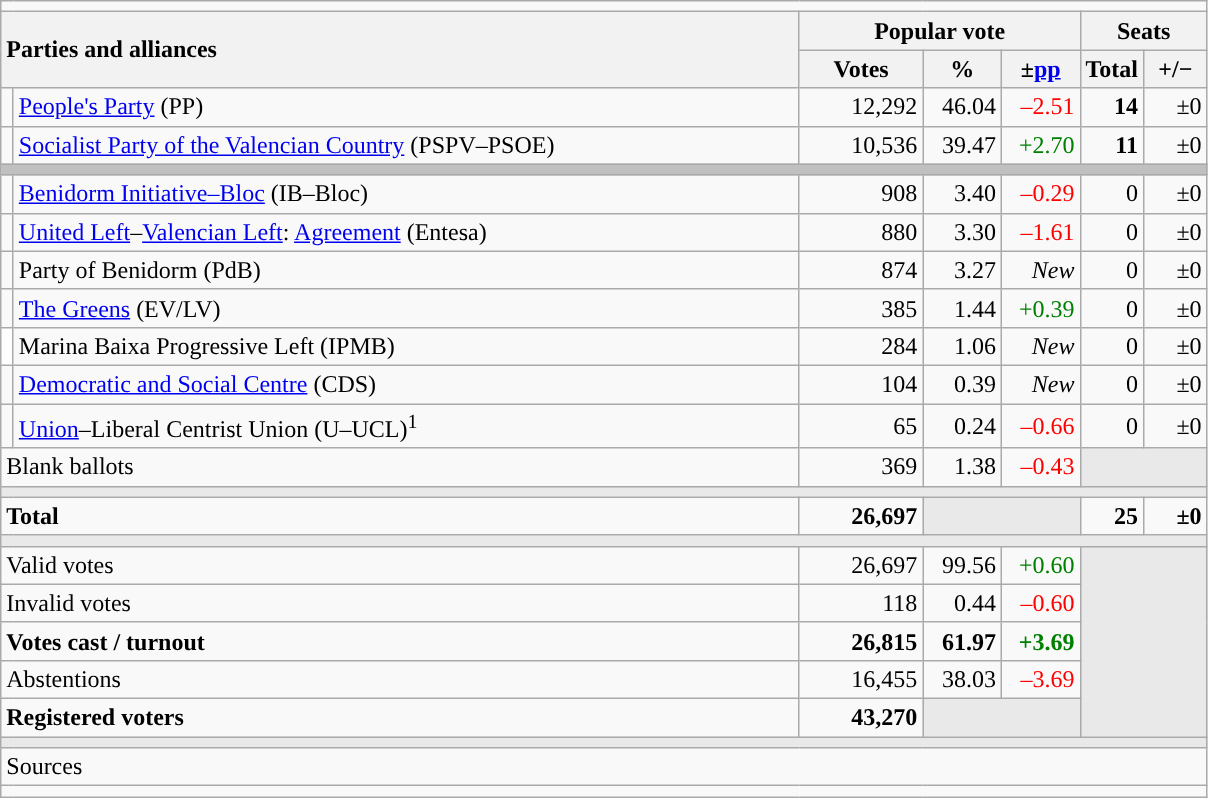<table class="wikitable" style="text-align:right;">
<tr>
<td colspan="7"></td>
</tr>
<tr>
<th style="text-align:left;" rowspan="2" colspan="2" width="525">Parties and alliances</th>
<th colspan="3">Popular vote</th>
<th colspan="2">Seats</th>
</tr>
<tr>
<th width="75">Votes</th>
<th width="45">%</th>
<th width="45">±<a href='#'>pp</a></th>
<th width="35">Total</th>
<th width="35">+/−</th>
</tr>
<tr>
<td width="1" style="color:inherit;background:"></td>
<td align="left"><a href='#'>People's Party</a> (PP)</td>
<td>12,292</td>
<td>46.04</td>
<td style="color:red;">–2.51</td>
<td><strong>14</strong></td>
<td>±0</td>
</tr>
<tr>
<td style="color:inherit;background:"></td>
<td align="left"><a href='#'>Socialist Party of the Valencian Country</a> (PSPV–PSOE)</td>
<td>10,536</td>
<td>39.47</td>
<td style="color:green;">+2.70</td>
<td><strong>11</strong></td>
<td>±0</td>
</tr>
<tr>
<td colspan="7" bgcolor="#C0C0C0"></td>
</tr>
<tr>
<td style="color:inherit;background:"></td>
<td align="left"><a href='#'>Benidorm Initiative–Bloc</a> (IB–Bloc)</td>
<td>908</td>
<td>3.40</td>
<td style="color:red;">–0.29</td>
<td>0</td>
<td>±0</td>
</tr>
<tr>
<td style="color:inherit;background:"></td>
<td align="left"><a href='#'>United Left</a>–<a href='#'>Valencian Left</a>: <a href='#'>Agreement</a> (Entesa)</td>
<td>880</td>
<td>3.30</td>
<td style="color:red;">–1.61</td>
<td>0</td>
<td>±0</td>
</tr>
<tr>
<td style="color:inherit;background:"></td>
<td align="left">Party of Benidorm (PdB)</td>
<td>874</td>
<td>3.27</td>
<td><em>New</em></td>
<td>0</td>
<td>±0</td>
</tr>
<tr>
<td style="color:inherit;background:"></td>
<td align="left"><a href='#'>The Greens</a> (EV/LV)</td>
<td>385</td>
<td>1.44</td>
<td style="color:green;">+0.39</td>
<td>0</td>
<td>±0</td>
</tr>
<tr>
<td bgcolor="white"></td>
<td align="left">Marina Baixa Progressive Left (IPMB)</td>
<td>284</td>
<td>1.06</td>
<td><em>New</em></td>
<td>0</td>
<td>±0</td>
</tr>
<tr>
<td style="color:inherit;background:"></td>
<td align="left"><a href='#'>Democratic and Social Centre</a> (CDS)</td>
<td>104</td>
<td>0.39</td>
<td><em>New</em></td>
<td>0</td>
<td>±0</td>
</tr>
<tr>
<td style="color:inherit;background:"></td>
<td align="left"><a href='#'>Union</a>–Liberal Centrist Union (U–UCL)<sup>1</sup></td>
<td>65</td>
<td>0.24</td>
<td style="color:red;">–0.66</td>
<td>0</td>
<td>±0</td>
</tr>
<tr>
<td align="left" colspan="2">Blank ballots</td>
<td>369</td>
<td>1.38</td>
<td style="color:red;">–0.43</td>
<td bgcolor="#E9E9E9" colspan="2"></td>
</tr>
<tr>
<td colspan="7" bgcolor="#E9E9E9"></td>
</tr>
<tr style="font-weight:bold;">
<td align="left" colspan="2">Total</td>
<td>26,697</td>
<td bgcolor="#E9E9E9" colspan="2"></td>
<td>25</td>
<td>±0</td>
</tr>
<tr>
<td colspan="7" bgcolor="#E9E9E9"></td>
</tr>
<tr>
<td align="left" colspan="2">Valid votes</td>
<td>26,697</td>
<td>99.56</td>
<td style="color:green;">+0.60</td>
<td bgcolor="#E9E9E9" colspan="2" rowspan="5"></td>
</tr>
<tr>
<td align="left" colspan="2">Invalid votes</td>
<td>118</td>
<td>0.44</td>
<td style="color:red;">–0.60</td>
</tr>
<tr style="font-weight:bold;">
<td align="left" colspan="2">Votes cast / turnout</td>
<td>26,815</td>
<td>61.97</td>
<td style="color:green;">+3.69</td>
</tr>
<tr>
<td align="left" colspan="2">Abstentions</td>
<td>16,455</td>
<td>38.03</td>
<td style="color:red;">–3.69</td>
</tr>
<tr style="font-weight:bold;">
<td align="left" colspan="2">Registered voters</td>
<td>43,270</td>
<td bgcolor="#E9E9E9" colspan="2"></td>
</tr>
<tr>
<td colspan="7" bgcolor="#E9E9E9"></td>
</tr>
<tr>
<td align="left" colspan="7">Sources</td>
</tr>
<tr>
<td colspan="7" style="text-align:left; max-width:790px;"></td>
</tr>
</table>
